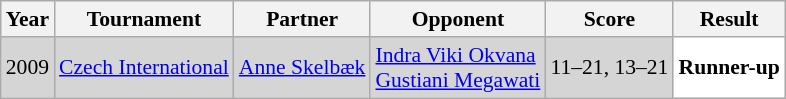<table class="sortable wikitable" style="font-size: 90%;">
<tr>
<th>Year</th>
<th>Tournament</th>
<th>Partner</th>
<th>Opponent</th>
<th>Score</th>
<th>Result</th>
</tr>
<tr style="background:#D5D5D5">
<td align="center">2009</td>
<td align="left"><a href='#'>Czech International</a></td>
<td align="left"> <a href='#'>Anne Skelbæk</a></td>
<td align="left"> <a href='#'>Indra Viki Okvana</a> <br>  <a href='#'>Gustiani Megawati</a></td>
<td align="left">11–21, 13–21</td>
<td style="text-align:left; background:white"> <strong>Runner-up</strong></td>
</tr>
</table>
